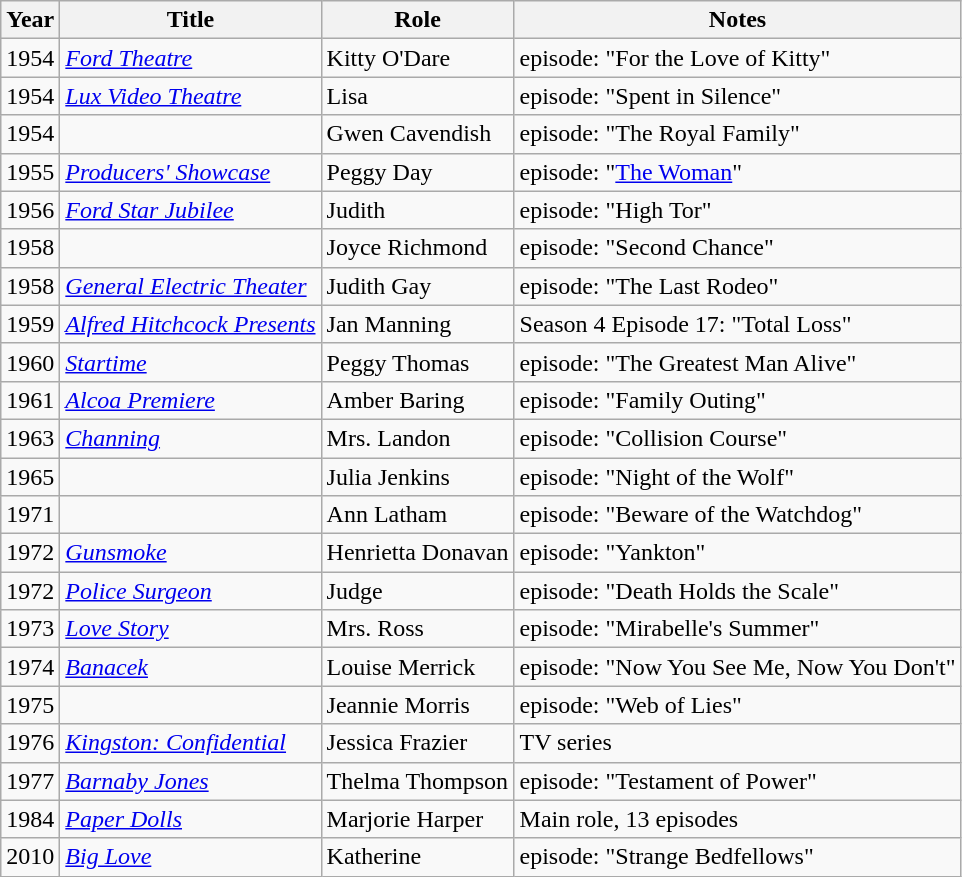<table class="wikitable sortable">
<tr>
<th>Year</th>
<th>Title</th>
<th>Role</th>
<th class="unsortable">Notes</th>
</tr>
<tr>
<td>1954</td>
<td><em><a href='#'>Ford Theatre</a></em></td>
<td>Kitty O'Dare</td>
<td>episode: "For the Love of Kitty"</td>
</tr>
<tr>
<td>1954</td>
<td><em><a href='#'>Lux Video Theatre</a></em></td>
<td>Lisa</td>
<td>episode: "Spent in Silence"</td>
</tr>
<tr>
<td>1954</td>
<td><em></em></td>
<td>Gwen Cavendish</td>
<td>episode: "The Royal Family"</td>
</tr>
<tr>
<td>1955</td>
<td><em><a href='#'>Producers' Showcase</a></em></td>
<td>Peggy Day</td>
<td>episode: "<a href='#'>The Woman</a>"</td>
</tr>
<tr>
<td>1956</td>
<td><em><a href='#'>Ford Star Jubilee</a></em></td>
<td>Judith</td>
<td>episode: "High Tor"</td>
</tr>
<tr>
<td>1958</td>
<td><em></em></td>
<td>Joyce Richmond</td>
<td>episode: "Second Chance"</td>
</tr>
<tr>
<td>1958</td>
<td><em><a href='#'>General Electric Theater</a></em></td>
<td>Judith Gay</td>
<td>episode: "The Last Rodeo"</td>
</tr>
<tr>
<td>1959</td>
<td><em><a href='#'>Alfred Hitchcock Presents</a></em></td>
<td>Jan Manning</td>
<td>Season 4 Episode 17: "Total Loss"</td>
</tr>
<tr>
<td>1960</td>
<td><em><a href='#'>Startime</a></em></td>
<td>Peggy Thomas</td>
<td>episode: "The Greatest Man Alive"</td>
</tr>
<tr>
<td>1961</td>
<td><em><a href='#'>Alcoa Premiere</a></em></td>
<td>Amber Baring</td>
<td>episode: "Family Outing"</td>
</tr>
<tr>
<td>1963</td>
<td><em><a href='#'>Channing</a></em></td>
<td>Mrs. Landon</td>
<td>episode: "Collision Course"</td>
</tr>
<tr>
<td>1965</td>
<td><em></em></td>
<td>Julia Jenkins</td>
<td>episode: "Night of the Wolf"</td>
</tr>
<tr>
<td>1971</td>
<td><em></em></td>
<td>Ann Latham</td>
<td>episode: "Beware of the Watchdog"</td>
</tr>
<tr>
<td>1972</td>
<td><em><a href='#'>Gunsmoke</a></em></td>
<td>Henrietta Donavan</td>
<td>episode: "Yankton"</td>
</tr>
<tr>
<td>1972</td>
<td><em><a href='#'>Police Surgeon</a></em></td>
<td>Judge</td>
<td>episode: "Death Holds the Scale"</td>
</tr>
<tr>
<td>1973</td>
<td><em><a href='#'>Love Story</a></em></td>
<td>Mrs. Ross</td>
<td>episode: "Mirabelle's Summer"</td>
</tr>
<tr>
<td>1974</td>
<td><em><a href='#'>Banacek</a></em></td>
<td>Louise Merrick</td>
<td>episode: "Now You See Me, Now You Don't"</td>
</tr>
<tr>
<td>1975</td>
<td><em></em></td>
<td>Jeannie Morris</td>
<td>episode: "Web of Lies"</td>
</tr>
<tr>
<td>1976</td>
<td><em><a href='#'>Kingston: Confidential</a></em></td>
<td>Jessica Frazier</td>
<td>TV series</td>
</tr>
<tr>
<td>1977</td>
<td><em><a href='#'>Barnaby Jones</a></em></td>
<td>Thelma Thompson</td>
<td>episode: "Testament of Power"</td>
</tr>
<tr>
<td>1984</td>
<td><em><a href='#'>Paper Dolls</a></em></td>
<td>Marjorie Harper</td>
<td>Main role, 13 episodes</td>
</tr>
<tr>
<td>2010</td>
<td><em><a href='#'>Big Love</a></em></td>
<td>Katherine</td>
<td>episode: "Strange Bedfellows"</td>
</tr>
</table>
